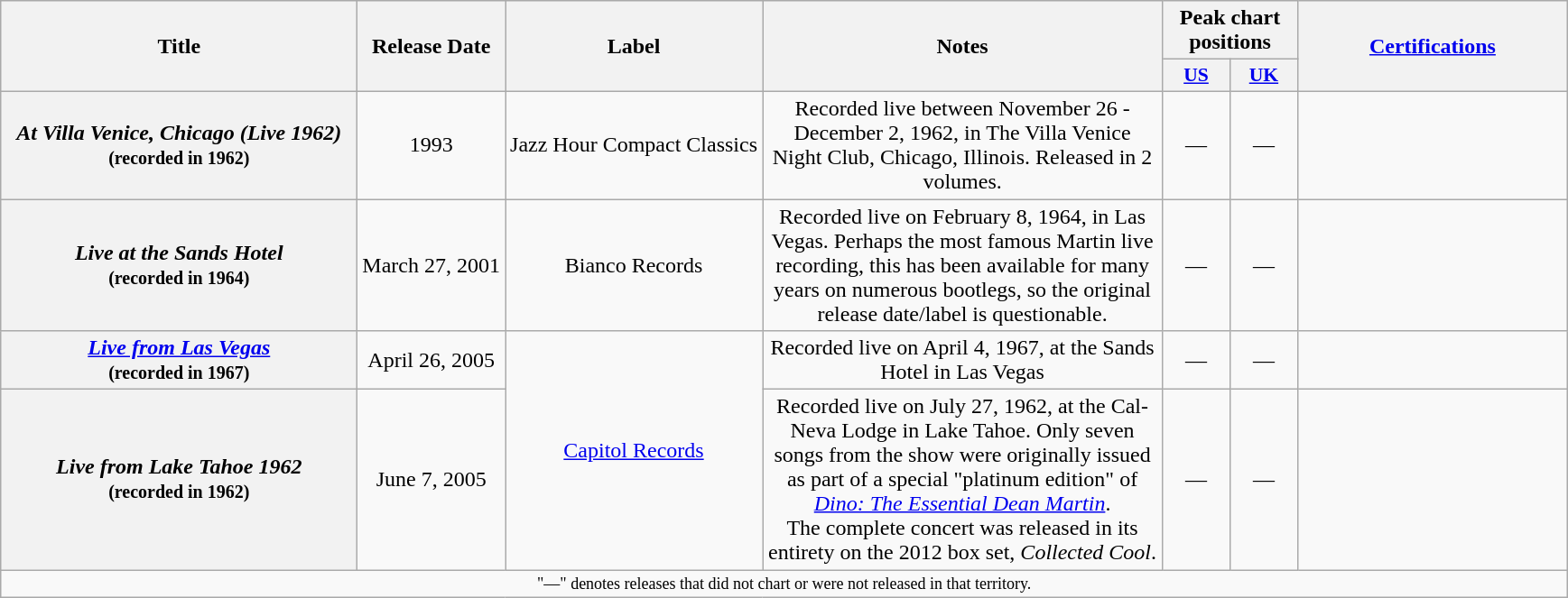<table class="wikitable plainrowheaders" style="text-align:center;">
<tr>
<th scope="col" rowspan="2" style="width:16em;">Title</th>
<th rowspan="2">Release Date</th>
<th rowspan="2">Label</th>
<th rowspan="2" scope="col" style="width:18em;">Notes</th>
<th scope="col" colspan="2">Peak chart positions</th>
<th scope="col" rowspan="2" style="width:12em;"><a href='#'>Certifications</a><br></th>
</tr>
<tr>
<th scope="col" style="width:3em;font-size:90%;"><a href='#'>US</a><br></th>
<th scope="col" style="width:3em;font-size:90%;"><a href='#'>UK</a><br></th>
</tr>
<tr>
<th scope="row"><strong><em>At Villa Venice, Chicago (Live 1962)</em></strong><br><small>(recorded in 1962)</small></th>
<td>1993</td>
<td>Jazz Hour Compact Classics</td>
<td>Recorded live between November 26 - December 2, 1962, in The Villa Venice Night Club, Chicago, Illinois. Released in 2 volumes.</td>
<td>—</td>
<td>—</td>
<td></td>
</tr>
<tr>
<th scope="row"><strong><em>Live at the Sands Hotel</em></strong><br><small>(recorded in 1964)</small></th>
<td>March 27, 2001</td>
<td>Bianco Records</td>
<td>Recorded live on February 8, 1964, in Las Vegas. Perhaps the most famous Martin live recording, this has been available for many years on numerous bootlegs, so the original release date/label is questionable.</td>
<td>—</td>
<td>—</td>
<td></td>
</tr>
<tr>
<th scope="row"><strong><em><a href='#'>Live from Las Vegas</a></em></strong><br><small>(recorded in 1967)</small></th>
<td>April 26, 2005</td>
<td rowspan="2"><a href='#'>Capitol Records</a></td>
<td>Recorded live on April 4, 1967, at the Sands Hotel in Las Vegas</td>
<td>—</td>
<td>—</td>
<td></td>
</tr>
<tr>
<th scope="row"><strong><em>Live from Lake Tahoe 1962</em></strong><br><small>(recorded in 1962)</small></th>
<td>June 7, 2005</td>
<td>Recorded live on July 27, 1962, at the Cal-Neva Lodge in Lake Tahoe. Only seven songs from the show were originally issued as part of a special "platinum edition" of <em><a href='#'>Dino: The Essential Dean Martin</a></em>.<br>The complete concert was released in its entirety on the 2012 box set, <em>Collected Cool</em>.</td>
<td>—</td>
<td>—</td>
<td></td>
</tr>
<tr>
<td colspan="7" style="text-align:center; font-size:9pt;">"—" denotes releases that did not chart or were not released in that territory.</td>
</tr>
</table>
